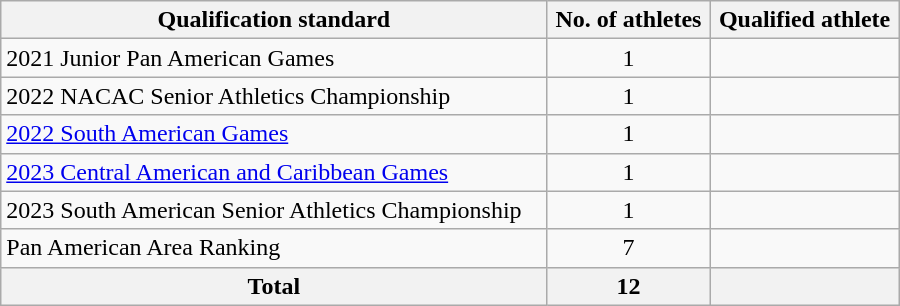<table class="wikitable" style="text-align:left; width:600px;">
<tr>
<th>Qualification standard</th>
<th>No. of athletes</th>
<th>Qualified athlete</th>
</tr>
<tr>
<td>2021 Junior Pan American Games</td>
<td align=center>1</td>
<td></td>
</tr>
<tr>
<td>2022 NACAC Senior Athletics Championship</td>
<td align=center>1</td>
<td></td>
</tr>
<tr>
<td><a href='#'>2022 South American Games</a></td>
<td align=center>1</td>
<td></td>
</tr>
<tr>
<td><a href='#'>2023 Central American and Caribbean Games</a></td>
<td align=center>1</td>
<td></td>
</tr>
<tr>
<td>2023 South American Senior Athletics Championship</td>
<td align=center>1</td>
<td></td>
</tr>
<tr>
<td>Pan American Area Ranking</td>
<td align=center>7</td>
<td></td>
</tr>
<tr>
<th>Total</th>
<th>12</th>
<th colspan=2></th>
</tr>
</table>
